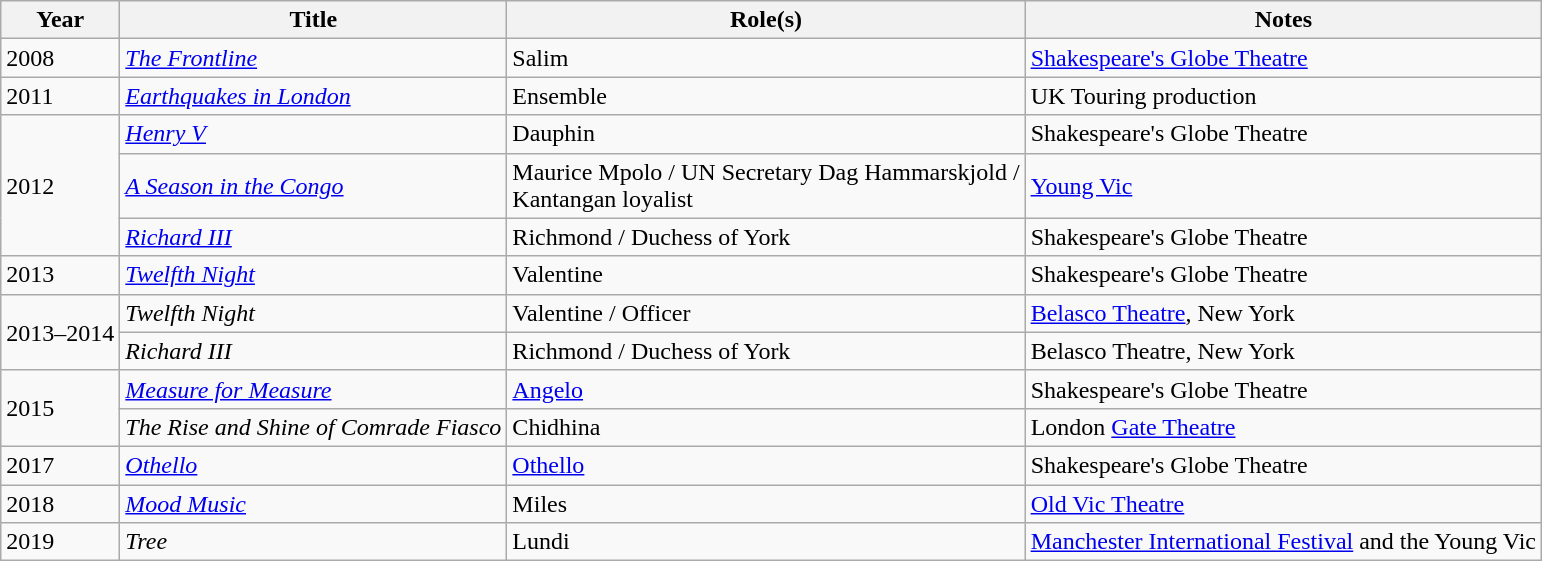<table class="wikitable sortable">
<tr>
<th>Year</th>
<th>Title</th>
<th>Role(s)</th>
<th class="unsortable">Notes</th>
</tr>
<tr>
<td>2008</td>
<td><em><a href='#'>The Frontline</a></em></td>
<td>Salim</td>
<td><a href='#'>Shakespeare's Globe Theatre</a></td>
</tr>
<tr>
<td>2011</td>
<td><em><a href='#'>Earthquakes in London</a></em></td>
<td>Ensemble</td>
<td>UK Touring production</td>
</tr>
<tr>
<td rowspan="3">2012</td>
<td><em><a href='#'>Henry V</a></em></td>
<td>Dauphin</td>
<td>Shakespeare's Globe Theatre</td>
</tr>
<tr>
<td><em><a href='#'>A Season in the Congo</a></em></td>
<td>Maurice Mpolo / UN Secretary Dag Hammarskjold /<br>Kantangan loyalist</td>
<td><a href='#'>Young Vic</a></td>
</tr>
<tr>
<td><em><a href='#'>Richard III</a></em></td>
<td>Richmond / Duchess of York</td>
<td>Shakespeare's Globe Theatre</td>
</tr>
<tr>
<td>2013</td>
<td><em><a href='#'>Twelfth Night</a></em></td>
<td>Valentine</td>
<td>Shakespeare's Globe Theatre</td>
</tr>
<tr>
<td rowspan="2">2013–2014</td>
<td><em>Twelfth Night</em></td>
<td>Valentine / Officer</td>
<td><a href='#'>Belasco Theatre</a>, New York</td>
</tr>
<tr>
<td><em>Richard III</em></td>
<td>Richmond / Duchess of York</td>
<td>Belasco Theatre, New York</td>
</tr>
<tr>
<td rowspan="2">2015</td>
<td><em><a href='#'>Measure for Measure</a></em></td>
<td><a href='#'>Angelo</a></td>
<td>Shakespeare's Globe Theatre</td>
</tr>
<tr>
<td><em>The Rise and Shine of Comrade Fiasco</em></td>
<td>Chidhina</td>
<td>London <a href='#'>Gate Theatre</a></td>
</tr>
<tr>
<td>2017</td>
<td><em><a href='#'>Othello</a></em></td>
<td><a href='#'>Othello</a></td>
<td>Shakespeare's Globe Theatre</td>
</tr>
<tr>
<td>2018</td>
<td><em><a href='#'>Mood Music</a></em></td>
<td>Miles</td>
<td><a href='#'>Old Vic Theatre</a></td>
</tr>
<tr>
<td>2019</td>
<td><em>Tree</em></td>
<td>Lundi</td>
<td><a href='#'>Manchester International Festival</a> and the Young Vic</td>
</tr>
</table>
